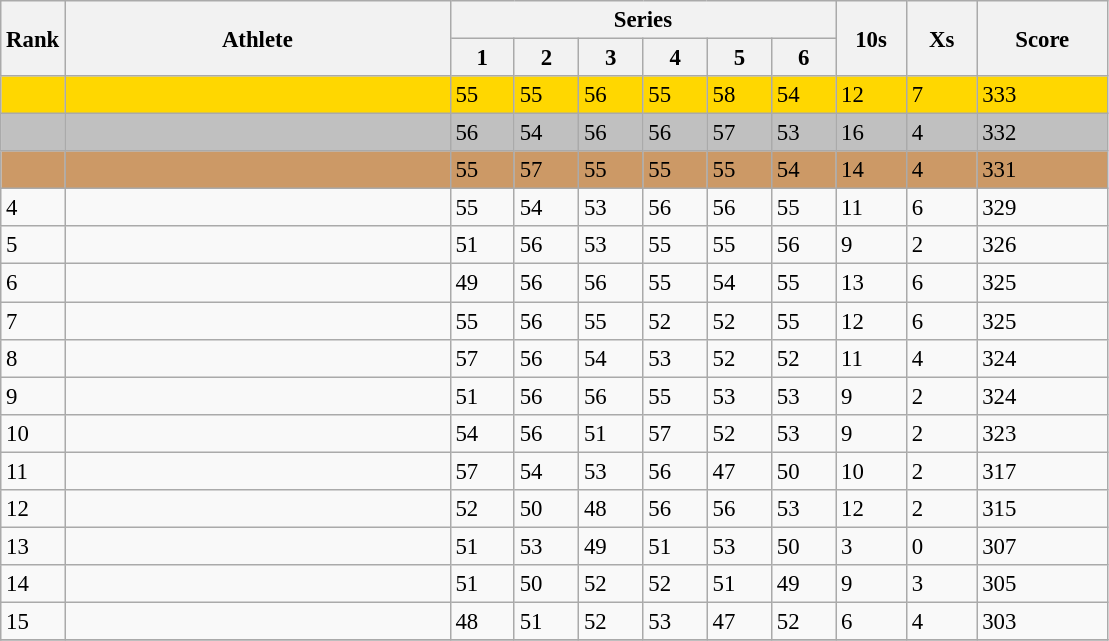<table class="wikitable" style="font-size:95%" style="width:35em;" style="text-align:center">
<tr>
<th rowspan=2>Rank</th>
<th rowspan=2 width=250>Athlete</th>
<th colspan=6 width=250>Series</th>
<th rowspan=2 width=40>10s</th>
<th rowspan=2 width=40>Xs</th>
<th rowspan=2 width=80>Score</th>
</tr>
<tr>
<th>1</th>
<th>2</th>
<th>3</th>
<th>4</th>
<th>5</th>
<th>6</th>
</tr>
<tr bgcolor=gold>
<td></td>
<td align=left></td>
<td>55</td>
<td>55</td>
<td>56</td>
<td>55</td>
<td>58</td>
<td>54</td>
<td>12</td>
<td>7</td>
<td>333</td>
</tr>
<tr bgcolor=silver>
<td></td>
<td align=left></td>
<td>56</td>
<td>54</td>
<td>56</td>
<td>56</td>
<td>57</td>
<td>53</td>
<td>16</td>
<td>4</td>
<td>332</td>
</tr>
<tr bgcolor=cc9966>
<td></td>
<td align=left></td>
<td>55</td>
<td>57</td>
<td>55</td>
<td>55</td>
<td>55</td>
<td>54</td>
<td>14</td>
<td>4</td>
<td>331</td>
</tr>
<tr>
<td>4</td>
<td align=left></td>
<td>55</td>
<td>54</td>
<td>53</td>
<td>56</td>
<td>56</td>
<td>55</td>
<td>11</td>
<td>6</td>
<td>329</td>
</tr>
<tr>
<td>5</td>
<td align=left></td>
<td>51</td>
<td>56</td>
<td>53</td>
<td>55</td>
<td>55</td>
<td>56</td>
<td>9</td>
<td>2</td>
<td>326</td>
</tr>
<tr>
<td>6</td>
<td align=left></td>
<td>49</td>
<td>56</td>
<td>56</td>
<td>55</td>
<td>54</td>
<td>55</td>
<td>13</td>
<td>6</td>
<td>325</td>
</tr>
<tr>
<td>7</td>
<td align=left></td>
<td>55</td>
<td>56</td>
<td>55</td>
<td>52</td>
<td>52</td>
<td>55</td>
<td>12</td>
<td>6</td>
<td>325</td>
</tr>
<tr>
<td>8</td>
<td align=left></td>
<td>57</td>
<td>56</td>
<td>54</td>
<td>53</td>
<td>52</td>
<td>52</td>
<td>11</td>
<td>4</td>
<td>324</td>
</tr>
<tr>
<td>9</td>
<td align=left></td>
<td>51</td>
<td>56</td>
<td>56</td>
<td>55</td>
<td>53</td>
<td>53</td>
<td>9</td>
<td>2</td>
<td>324</td>
</tr>
<tr>
<td>10</td>
<td align=left></td>
<td>54</td>
<td>56</td>
<td>51</td>
<td>57</td>
<td>52</td>
<td>53</td>
<td>9</td>
<td>2</td>
<td>323</td>
</tr>
<tr>
<td>11</td>
<td align=left></td>
<td>57</td>
<td>54</td>
<td>53</td>
<td>56</td>
<td>47</td>
<td>50</td>
<td>10</td>
<td>2</td>
<td>317</td>
</tr>
<tr>
<td>12</td>
<td align=left></td>
<td>52</td>
<td>50</td>
<td>48</td>
<td>56</td>
<td>56</td>
<td>53</td>
<td>12</td>
<td>2</td>
<td>315</td>
</tr>
<tr>
<td>13</td>
<td align=left></td>
<td>51</td>
<td>53</td>
<td>49</td>
<td>51</td>
<td>53</td>
<td>50</td>
<td>3</td>
<td>0</td>
<td>307</td>
</tr>
<tr>
<td>14</td>
<td align=left></td>
<td>51</td>
<td>50</td>
<td>52</td>
<td>52</td>
<td>51</td>
<td>49</td>
<td>9</td>
<td>3</td>
<td>305</td>
</tr>
<tr>
<td>15</td>
<td align=left></td>
<td>48</td>
<td>51</td>
<td>52</td>
<td>53</td>
<td>47</td>
<td>52</td>
<td>6</td>
<td>4</td>
<td>303</td>
</tr>
<tr>
</tr>
</table>
